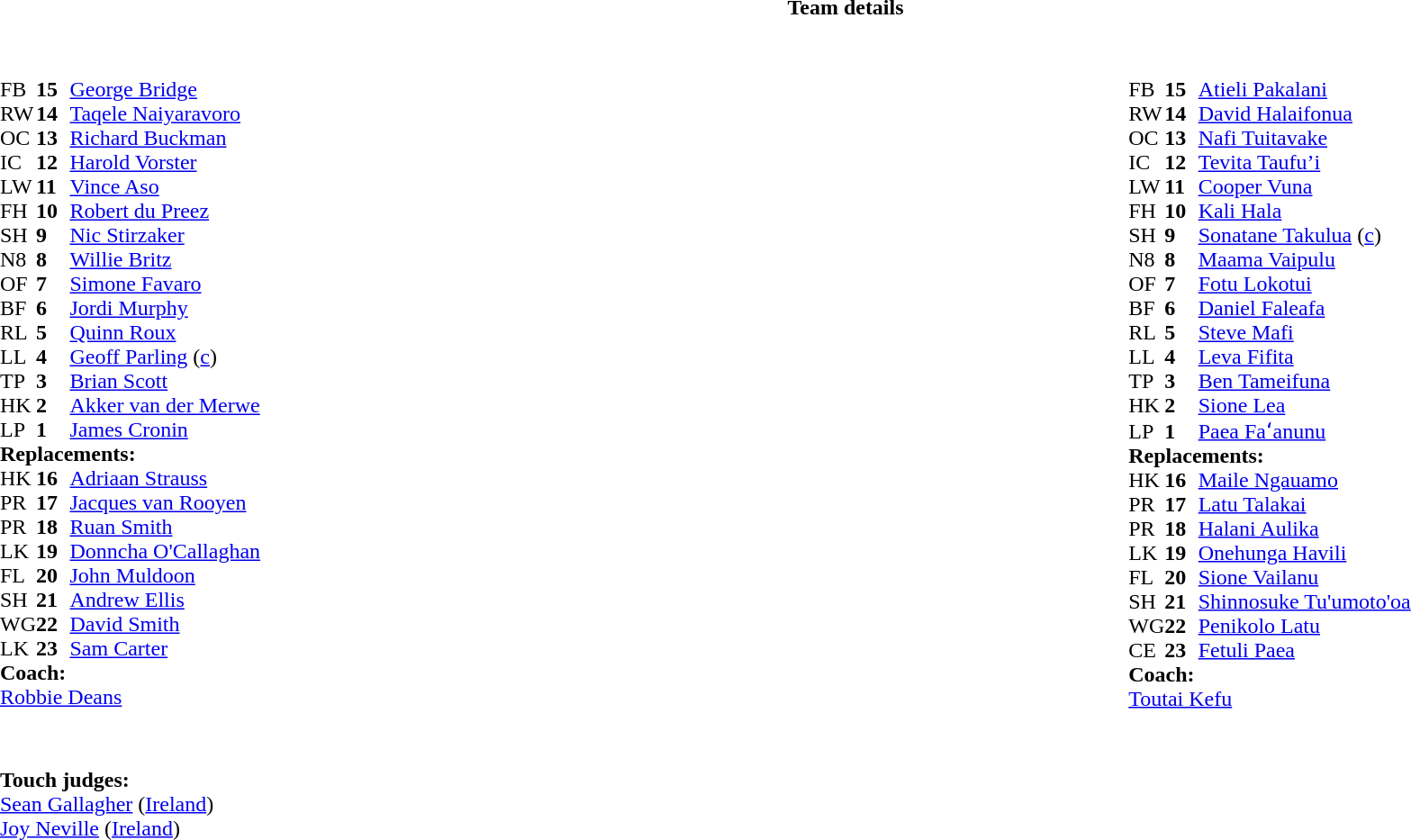<table border="0" width="100%" class="collapsible collapsed">
<tr>
<th>Team details</th>
</tr>
<tr>
<td><br><table width="100%">
<tr>
<td valign="top" width="50%"><br><table style="font-size:100%" cellspacing="0" cellpadding="0">
<tr>
<th width="25"></th>
<th width="25"></th>
</tr>
<tr>
<td>FB</td>
<td><strong>15</strong></td>
<td> <a href='#'>George Bridge</a></td>
</tr>
<tr>
<td>RW</td>
<td><strong>14</strong></td>
<td> <a href='#'>Taqele Naiyaravoro</a></td>
<td></td>
<td></td>
</tr>
<tr>
<td>OC</td>
<td><strong>13</strong></td>
<td> <a href='#'>Richard Buckman</a></td>
</tr>
<tr>
<td>IC</td>
<td><strong>12</strong></td>
<td> <a href='#'>Harold Vorster</a></td>
</tr>
<tr>
<td>LW</td>
<td><strong>11</strong></td>
<td> <a href='#'>Vince Aso</a></td>
</tr>
<tr>
<td>FH</td>
<td><strong>10</strong></td>
<td> <a href='#'>Robert du Preez</a></td>
</tr>
<tr>
<td>SH</td>
<td><strong>9</strong></td>
<td> <a href='#'>Nic Stirzaker</a></td>
<td></td>
<td></td>
</tr>
<tr>
<td>N8</td>
<td><strong>8</strong></td>
<td> <a href='#'>Willie Britz</a></td>
</tr>
<tr>
<td>OF</td>
<td><strong>7</strong></td>
<td> <a href='#'>Simone Favaro</a></td>
<td></td>
<td></td>
</tr>
<tr>
<td>BF</td>
<td><strong>6</strong></td>
<td> <a href='#'>Jordi Murphy</a></td>
</tr>
<tr>
<td>RL</td>
<td><strong>5</strong></td>
<td> <a href='#'>Quinn Roux</a></td>
<td></td>
<td></td>
</tr>
<tr>
<td>LL</td>
<td><strong>4</strong></td>
<td> <a href='#'>Geoff Parling</a> (<a href='#'>c</a>)</td>
<td></td>
<td></td>
</tr>
<tr>
<td>TP</td>
<td><strong>3</strong></td>
<td> <a href='#'>Brian Scott</a></td>
<td></td>
<td></td>
</tr>
<tr>
<td>HK</td>
<td><strong>2</strong></td>
<td> <a href='#'>Akker van der Merwe</a></td>
<td></td>
<td></td>
</tr>
<tr>
<td>LP</td>
<td><strong>1</strong></td>
<td> <a href='#'>James Cronin</a></td>
<td></td>
<td></td>
</tr>
<tr>
<td colspan=3><strong>Replacements:</strong></td>
</tr>
<tr>
<td>HK</td>
<td><strong>16</strong></td>
<td> <a href='#'>Adriaan Strauss</a></td>
<td></td>
<td></td>
</tr>
<tr>
<td>PR</td>
<td><strong>17</strong></td>
<td> <a href='#'>Jacques van Rooyen</a></td>
<td></td>
<td></td>
</tr>
<tr>
<td>PR</td>
<td><strong>18</strong></td>
<td> <a href='#'>Ruan Smith</a></td>
<td></td>
<td></td>
</tr>
<tr>
<td>LK</td>
<td><strong>19</strong></td>
<td> <a href='#'>Donncha O'Callaghan</a></td>
<td></td>
<td></td>
</tr>
<tr>
<td>FL</td>
<td><strong>20</strong></td>
<td> <a href='#'>John Muldoon</a></td>
<td></td>
<td></td>
</tr>
<tr>
<td>SH</td>
<td><strong>21</strong></td>
<td> <a href='#'>Andrew Ellis</a></td>
<td></td>
<td></td>
</tr>
<tr>
<td>WG</td>
<td><strong>22</strong></td>
<td> <a href='#'>David Smith</a></td>
<td></td>
<td></td>
</tr>
<tr>
<td>LK</td>
<td><strong>23</strong></td>
<td> <a href='#'>Sam Carter</a></td>
<td></td>
<td></td>
</tr>
<tr>
<td colspan=3><strong>Coach:</strong></td>
</tr>
<tr>
<td colspan="4"> <a href='#'>Robbie Deans</a></td>
</tr>
</table>
</td>
<td valign="top" width="50%"><br><table style="font-size:100%" cellspacing="0" cellpadding="0" align="center">
<tr>
<th width="25"></th>
<th width="25"></th>
</tr>
<tr>
<td>FB</td>
<td><strong>15</strong></td>
<td><a href='#'>Atieli Pakalani</a></td>
</tr>
<tr>
<td>RW</td>
<td><strong>14</strong></td>
<td><a href='#'>David Halaifonua</a></td>
</tr>
<tr>
<td>OC</td>
<td><strong>13</strong></td>
<td><a href='#'>Nafi Tuitavake</a></td>
<td></td>
<td></td>
</tr>
<tr>
<td>IC</td>
<td><strong>12</strong></td>
<td><a href='#'>Tevita Taufu’i</a></td>
<td></td>
<td></td>
</tr>
<tr>
<td>LW</td>
<td><strong>11</strong></td>
<td><a href='#'>Cooper Vuna</a></td>
</tr>
<tr>
<td>FH</td>
<td><strong>10</strong></td>
<td><a href='#'>Kali Hala</a></td>
</tr>
<tr>
<td>SH</td>
<td><strong>9</strong></td>
<td><a href='#'>Sonatane Takulua</a> (<a href='#'>c</a>)</td>
<td></td>
<td></td>
</tr>
<tr>
<td>N8</td>
<td><strong>8</strong></td>
<td><a href='#'>Maama Vaipulu</a></td>
<td></td>
<td></td>
</tr>
<tr>
<td>OF</td>
<td><strong>7</strong></td>
<td><a href='#'>Fotu Lokotui</a></td>
</tr>
<tr>
<td>BF</td>
<td><strong>6</strong></td>
<td><a href='#'>Daniel Faleafa</a></td>
</tr>
<tr>
<td>RL</td>
<td><strong>5</strong></td>
<td><a href='#'>Steve Mafi</a></td>
</tr>
<tr>
<td>LL</td>
<td><strong>4</strong></td>
<td><a href='#'>Leva Fifita</a></td>
<td></td>
<td></td>
</tr>
<tr>
<td>TP</td>
<td><strong>3</strong></td>
<td><a href='#'>Ben Tameifuna</a></td>
<td></td>
<td></td>
</tr>
<tr>
<td>HK</td>
<td><strong>2</strong></td>
<td><a href='#'>Sione Lea</a></td>
<td></td>
<td></td>
</tr>
<tr>
<td>LP</td>
<td><strong>1</strong></td>
<td><a href='#'>Paea Faʻanunu</a></td>
<td></td>
<td></td>
</tr>
<tr>
<td colspan=3><strong>Replacements:</strong></td>
</tr>
<tr>
<td>HK</td>
<td><strong>16</strong></td>
<td><a href='#'>Maile Ngauamo</a></td>
<td></td>
<td></td>
</tr>
<tr>
<td>PR</td>
<td><strong>17</strong></td>
<td><a href='#'>Latu Talakai</a></td>
<td></td>
<td></td>
</tr>
<tr>
<td>PR</td>
<td><strong>18</strong></td>
<td><a href='#'>Halani Aulika</a></td>
<td></td>
<td></td>
</tr>
<tr>
<td>LK</td>
<td><strong>19</strong></td>
<td><a href='#'>Onehunga Havili</a></td>
<td></td>
<td></td>
</tr>
<tr>
<td>FL</td>
<td><strong>20</strong></td>
<td><a href='#'>Sione Vailanu</a></td>
<td></td>
<td></td>
</tr>
<tr>
<td>SH</td>
<td><strong>21</strong></td>
<td><a href='#'>Shinnosuke Tu'umoto'oa</a></td>
<td></td>
<td></td>
</tr>
<tr>
<td>WG</td>
<td><strong>22</strong></td>
<td><a href='#'>Penikolo Latu</a></td>
<td></td>
<td></td>
</tr>
<tr>
<td>CE</td>
<td><strong>23</strong></td>
<td><a href='#'>Fetuli Paea</a></td>
<td></td>
<td></td>
</tr>
<tr>
<td colspan=3><strong>Coach:</strong></td>
</tr>
<tr>
<td colspan="4"> <a href='#'>Toutai Kefu</a></td>
</tr>
</table>
</td>
</tr>
</table>
<table width=100% style="font-size:100%">
<tr>
<td><br><br><strong>Touch judges:</strong>
<br><a href='#'>Sean Gallagher</a> (<a href='#'>Ireland</a>)
<br><a href='#'>Joy Neville</a> (<a href='#'>Ireland</a>)</td>
</tr>
</table>
</td>
</tr>
</table>
